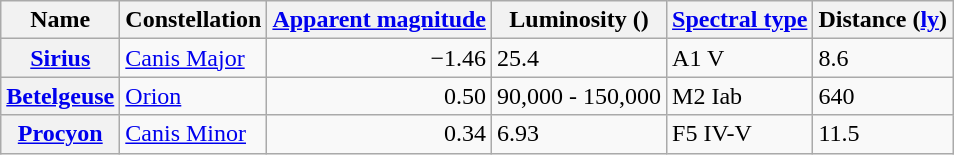<table class="wikitable">
<tr>
<th>Name</th>
<th>Constellation</th>
<th><a href='#'>Apparent magnitude</a></th>
<th>Luminosity ()</th>
<th><a href='#'>Spectral type</a></th>
<th>Distance (<a href='#'>ly</a>)</th>
</tr>
<tr>
<th><a href='#'>Sirius</a></th>
<td><a href='#'>Canis Major</a></td>
<td style="text-align:right">−1.46</td>
<td>25.4</td>
<td>A1 V</td>
<td>8.6</td>
</tr>
<tr>
<th><a href='#'>Betelgeuse</a></th>
<td><a href='#'>Orion</a></td>
<td style="text-align:right">0.50</td>
<td>90,000 - 150,000</td>
<td>M2 Iab</td>
<td>640</td>
</tr>
<tr>
<th><a href='#'>Procyon</a></th>
<td><a href='#'>Canis Minor</a></td>
<td style="text-align:right">0.34</td>
<td>6.93</td>
<td>F5 IV-V</td>
<td>11.5</td>
</tr>
</table>
